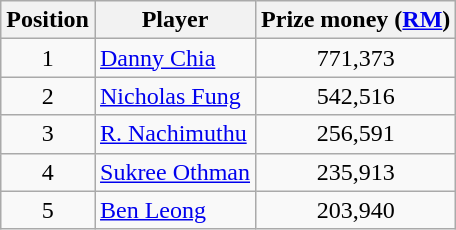<table class=wikitable>
<tr>
<th>Position</th>
<th>Player</th>
<th>Prize money (<a href='#'>RM</a>)</th>
</tr>
<tr>
<td align=center>1</td>
<td> <a href='#'>Danny Chia</a></td>
<td align=center>771,373</td>
</tr>
<tr>
<td align=center>2</td>
<td> <a href='#'>Nicholas Fung</a></td>
<td align=center>542,516</td>
</tr>
<tr>
<td align=center>3</td>
<td> <a href='#'>R. Nachimuthu</a></td>
<td align=center>256,591</td>
</tr>
<tr>
<td align=center>4</td>
<td> <a href='#'>Sukree Othman</a></td>
<td align=center>235,913</td>
</tr>
<tr>
<td align=center>5</td>
<td> <a href='#'>Ben Leong</a></td>
<td align=center>203,940</td>
</tr>
</table>
